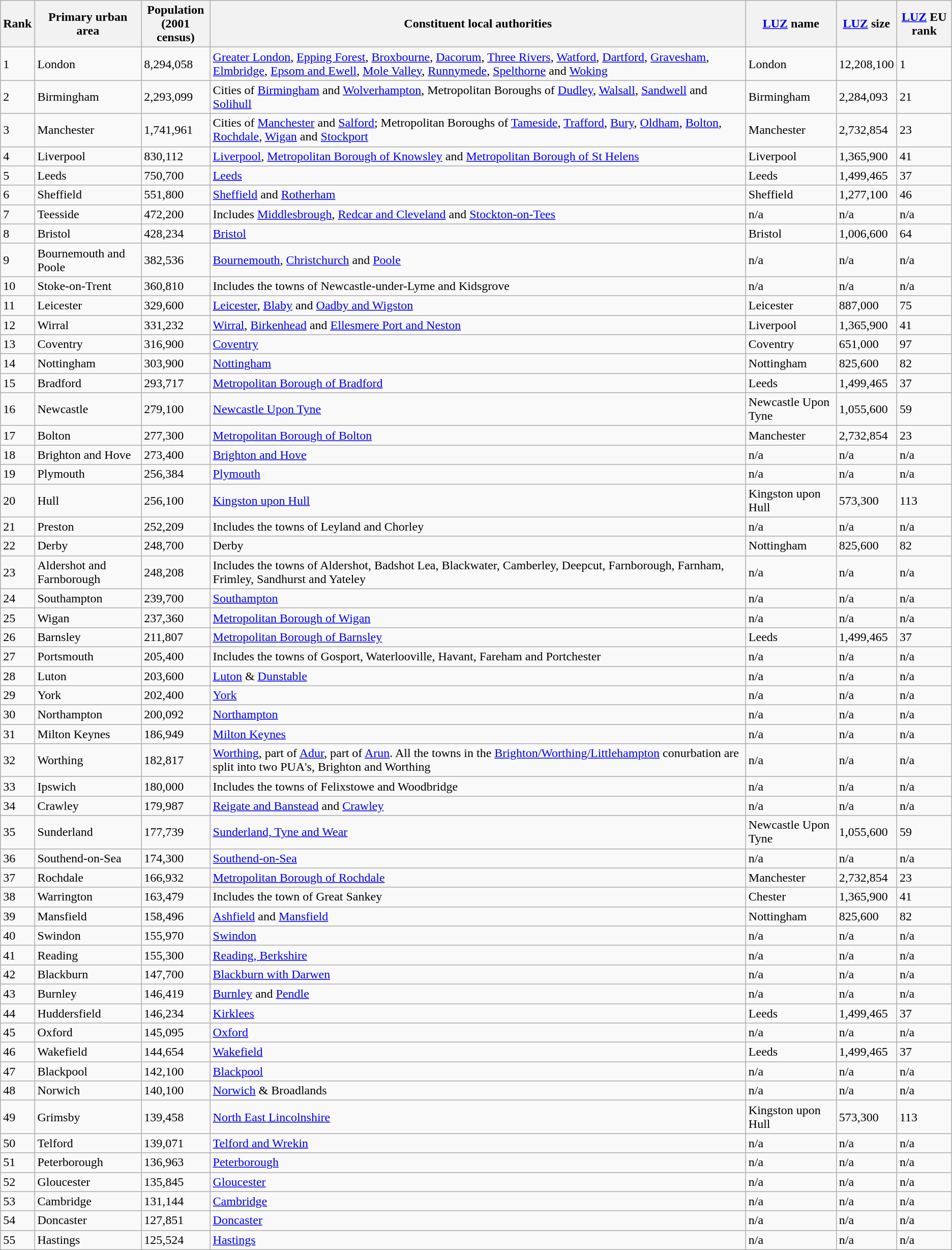<table class="wikitable sortable">
<tr>
<th><strong>Rank</strong></th>
<th><strong>Primary urban area</strong></th>
<th><strong>Population<br>(2001 census)</strong></th>
<th><strong>Constituent local authorities</strong></th>
<th><strong><a href='#'>LUZ</a> name</strong></th>
<th><strong><a href='#'>LUZ</a> size</strong></th>
<th><strong><a href='#'>LUZ</a> EU rank</strong></th>
</tr>
<tr>
<td>1</td>
<td>London</td>
<td>8,294,058</td>
<td><a href='#'>Greater London</a>, <a href='#'>Epping Forest</a>, <a href='#'>Broxbourne</a>, <a href='#'>Dacorum</a>, <a href='#'>Three Rivers</a>, <a href='#'>Watford</a>, <a href='#'>Dartford</a>, <a href='#'>Gravesham</a>, <a href='#'>Elmbridge</a>, <a href='#'>Epsom and Ewell</a>, <a href='#'>Mole Valley</a>, <a href='#'>Runnymede</a>, <a href='#'>Spelthorne</a> and <a href='#'>Woking</a></td>
<td>London</td>
<td>12,208,100</td>
<td>1</td>
</tr>
<tr>
<td>2</td>
<td>Birmingham</td>
<td>2,293,099</td>
<td>Cities of <a href='#'>Birmingham</a> and <a href='#'>Wolverhampton</a>, Metropolitan Boroughs of <a href='#'>Dudley</a>, <a href='#'>Walsall</a>, <a href='#'>Sandwell</a> and <a href='#'>Solihull</a></td>
<td>Birmingham</td>
<td>2,284,093</td>
<td>21</td>
</tr>
<tr>
<td>3</td>
<td>Manchester</td>
<td>1,741,961</td>
<td>Cities of <a href='#'>Manchester</a> and <a href='#'>Salford</a>; Metropolitan Boroughs of <a href='#'>Tameside</a>, <a href='#'>Trafford</a>, <a href='#'>Bury</a>, <a href='#'>Oldham</a>, <a href='#'>Bolton</a>, <a href='#'>Rochdale</a>, <a href='#'>Wigan</a> and <a href='#'>Stockport</a></td>
<td>Manchester</td>
<td>2,732,854</td>
<td>23</td>
</tr>
<tr>
<td>4</td>
<td>Liverpool</td>
<td>830,112</td>
<td><a href='#'>Liverpool</a>, <a href='#'>Metropolitan Borough of Knowsley</a> and <a href='#'>Metropolitan Borough of St Helens</a></td>
<td>Liverpool</td>
<td>1,365,900</td>
<td>41</td>
</tr>
<tr>
<td>5</td>
<td>Leeds</td>
<td>750,700</td>
<td><a href='#'>Leeds</a></td>
<td>Leeds</td>
<td>1,499,465</td>
<td>37</td>
</tr>
<tr>
<td>6</td>
<td>Sheffield</td>
<td>551,800</td>
<td><a href='#'>Sheffield</a> and <a href='#'>Rotherham</a></td>
<td>Sheffield</td>
<td>1,277,100</td>
<td>46</td>
</tr>
<tr>
<td>7</td>
<td>Teesside</td>
<td>472,200</td>
<td>Includes <a href='#'>Middlesbrough</a>, <a href='#'>Redcar and Cleveland</a> and <a href='#'>Stockton-on-Tees</a></td>
<td>n/a</td>
<td>n/a</td>
<td>n/a</td>
</tr>
<tr>
<td>8</td>
<td>Bristol</td>
<td>428,234</td>
<td><a href='#'>Bristol</a></td>
<td>Bristol</td>
<td>1,006,600</td>
<td>64</td>
</tr>
<tr>
<td>9</td>
<td>Bournemouth and Poole</td>
<td>382,536</td>
<td><a href='#'>Bournemouth</a>, <a href='#'>Christchurch</a> and <a href='#'>Poole</a></td>
<td>n/a</td>
<td>n/a</td>
<td>n/a</td>
</tr>
<tr>
<td>10</td>
<td>Stoke-on-Trent</td>
<td>360,810</td>
<td>Includes the towns of Newcastle-under-Lyme and Kidsgrove</td>
<td>n/a</td>
<td>n/a</td>
<td>n/a</td>
</tr>
<tr>
<td>11</td>
<td>Leicester</td>
<td>329,600</td>
<td><a href='#'>Leicester</a>, <a href='#'>Blaby</a> and <a href='#'>Oadby and Wigston</a></td>
<td>Leicester</td>
<td>887,000</td>
<td>75</td>
</tr>
<tr>
<td>12</td>
<td>Wirral</td>
<td>331,232</td>
<td><a href='#'>Wirral</a>, <a href='#'>Birkenhead</a> and <a href='#'>Ellesmere Port and Neston</a></td>
<td>Liverpool</td>
<td>1,365,900</td>
<td>41</td>
</tr>
<tr>
<td>13</td>
<td>Coventry</td>
<td>316,900</td>
<td><a href='#'>Coventry</a></td>
<td>Coventry</td>
<td>651,000</td>
<td>97</td>
</tr>
<tr>
<td>14</td>
<td>Nottingham</td>
<td>303,900</td>
<td><a href='#'>Nottingham</a></td>
<td>Nottingham</td>
<td>825,600</td>
<td>82</td>
</tr>
<tr>
<td>15</td>
<td>Bradford</td>
<td>293,717</td>
<td><a href='#'>Metropolitan Borough of Bradford</a></td>
<td>Leeds</td>
<td>1,499,465</td>
<td>37</td>
</tr>
<tr>
<td>16</td>
<td>Newcastle</td>
<td>279,100</td>
<td><a href='#'>Newcastle Upon Tyne</a></td>
<td>Newcastle Upon Tyne</td>
<td>1,055,600</td>
<td>59</td>
</tr>
<tr>
<td>17</td>
<td>Bolton</td>
<td>277,300</td>
<td><a href='#'>Metropolitan Borough of Bolton</a></td>
<td>Manchester</td>
<td>2,732,854</td>
<td>23</td>
</tr>
<tr>
<td>18</td>
<td>Brighton and Hove</td>
<td>273,400</td>
<td><a href='#'>Brighton and Hove</a></td>
<td>n/a</td>
<td>n/a</td>
<td>n/a</td>
</tr>
<tr>
<td>19</td>
<td>Plymouth</td>
<td>256,384</td>
<td><a href='#'>Plymouth</a></td>
<td>n/a</td>
<td>n/a</td>
<td>n/a</td>
</tr>
<tr>
<td>20</td>
<td>Hull</td>
<td>256,100</td>
<td><a href='#'>Kingston upon Hull</a></td>
<td>Kingston upon Hull</td>
<td>573,300</td>
<td>113</td>
</tr>
<tr>
<td>21</td>
<td>Preston</td>
<td>252,209</td>
<td>Includes the towns of Leyland and Chorley</td>
<td>n/a</td>
<td>n/a</td>
<td>n/a</td>
</tr>
<tr>
<td>22</td>
<td>Derby</td>
<td>248,700</td>
<td>Derby</td>
<td>Nottingham</td>
<td>825,600</td>
<td>82</td>
</tr>
<tr>
<td>23</td>
<td>Aldershot and Farnborough</td>
<td>248,208</td>
<td>Includes the towns of Aldershot, Badshot Lea, Blackwater, Camberley, Deepcut, Farnborough, Farnham, Frimley, Sandhurst and Yateley</td>
<td>n/a</td>
<td>n/a</td>
<td>n/a</td>
</tr>
<tr>
<td>24</td>
<td>Southampton</td>
<td>239,700</td>
<td><a href='#'>Southampton</a></td>
<td>n/a</td>
<td>n/a</td>
<td>n/a</td>
</tr>
<tr>
<td>25</td>
<td>Wigan</td>
<td>237,360</td>
<td><a href='#'>Metropolitan Borough of Wigan</a></td>
<td>n/a</td>
<td>n/a</td>
<td>n/a</td>
</tr>
<tr>
<td>26</td>
<td>Barnsley</td>
<td>211,807</td>
<td><a href='#'>Metropolitan Borough of Barnsley</a></td>
<td>Leeds</td>
<td>1,499,465</td>
<td>37</td>
</tr>
<tr>
<td>27</td>
<td>Portsmouth</td>
<td>205,400</td>
<td>Includes the towns of Gosport, Waterlooville, Havant, Fareham and Portchester</td>
<td>n/a</td>
<td>n/a</td>
<td>n/a</td>
</tr>
<tr>
<td>28</td>
<td>Luton</td>
<td>203,600</td>
<td><a href='#'>Luton</a> & <a href='#'>Dunstable</a></td>
<td>n/a</td>
<td>n/a</td>
<td>n/a</td>
</tr>
<tr>
<td>29</td>
<td>York</td>
<td>202,400</td>
<td><a href='#'>York</a></td>
<td>n/a</td>
<td>n/a</td>
<td>n/a</td>
</tr>
<tr>
<td>30</td>
<td>Northampton</td>
<td>200,092</td>
<td><a href='#'>Northampton</a></td>
<td>n/a</td>
<td>n/a</td>
<td>n/a</td>
</tr>
<tr>
<td>31</td>
<td>Milton Keynes</td>
<td>186,949</td>
<td><a href='#'>Milton Keynes</a></td>
<td>n/a</td>
<td>n/a</td>
<td>n/a</td>
</tr>
<tr>
<td>32</td>
<td>Worthing</td>
<td>182,817</td>
<td><a href='#'>Worthing</a>, part of <a href='#'>Adur</a>, part of <a href='#'>Arun</a>.  All the towns in the <a href='#'>Brighton/Worthing/Littlehampton</a> conurbation are split into two PUA's, Brighton and Worthing</td>
<td>n/a</td>
<td>n/a</td>
<td>n/a</td>
</tr>
<tr>
<td>33</td>
<td>Ipswich</td>
<td>180,000</td>
<td>Includes the towns of Felixstowe and Woodbridge</td>
<td>n/a</td>
<td>n/a</td>
<td>n/a</td>
</tr>
<tr>
<td>34</td>
<td>Crawley</td>
<td>179,987</td>
<td><a href='#'>Reigate and Banstead</a> and <a href='#'>Crawley</a></td>
<td>n/a</td>
<td>n/a</td>
<td>n/a</td>
</tr>
<tr>
<td>35</td>
<td>Sunderland</td>
<td>177,739</td>
<td><a href='#'>Sunderland, Tyne and Wear</a></td>
<td>Newcastle Upon Tyne</td>
<td>1,055,600</td>
<td>59</td>
</tr>
<tr>
<td>36</td>
<td>Southend-on-Sea</td>
<td>174,300</td>
<td><a href='#'>Southend-on-Sea</a></td>
<td>n/a</td>
<td>n/a</td>
<td>n/a</td>
</tr>
<tr>
<td>37</td>
<td>Rochdale</td>
<td>166,932</td>
<td><a href='#'>Metropolitan Borough of Rochdale</a></td>
<td>Manchester</td>
<td>2,732,854</td>
<td>23</td>
</tr>
<tr>
<td>38</td>
<td>Warrington</td>
<td>163,479</td>
<td>Includes the town of Great Sankey</td>
<td>Chester</td>
<td>1,365,900</td>
<td>41</td>
</tr>
<tr>
<td>39</td>
<td>Mansfield</td>
<td>158,496</td>
<td><a href='#'>Ashfield</a> and <a href='#'>Mansfield</a></td>
<td>Nottingham</td>
<td>825,600</td>
<td>82</td>
</tr>
<tr>
<td>40</td>
<td>Swindon</td>
<td>155,970</td>
<td><a href='#'>Swindon</a></td>
<td>n/a</td>
<td>n/a</td>
<td>n/a</td>
</tr>
<tr>
<td>41</td>
<td>Reading</td>
<td>155,300</td>
<td><a href='#'>Reading, Berkshire</a></td>
<td>n/a</td>
<td>n/a</td>
<td>n/a</td>
</tr>
<tr>
<td>42</td>
<td>Blackburn</td>
<td>147,700</td>
<td><a href='#'>Blackburn with Darwen</a></td>
<td>n/a</td>
<td>n/a</td>
<td>n/a</td>
</tr>
<tr>
<td>43</td>
<td>Burnley</td>
<td>146,419</td>
<td><a href='#'>Burnley</a> and <a href='#'>Pendle</a></td>
<td>n/a</td>
<td>n/a</td>
<td>n/a</td>
</tr>
<tr>
<td>44</td>
<td>Huddersfield</td>
<td>146,234</td>
<td><a href='#'>Kirklees</a></td>
<td>Leeds</td>
<td>1,499,465</td>
<td>37</td>
</tr>
<tr>
<td>45</td>
<td>Oxford</td>
<td>145,095</td>
<td><a href='#'>Oxford</a></td>
<td>n/a</td>
<td>n/a</td>
<td>n/a</td>
</tr>
<tr>
<td>46</td>
<td>Wakefield</td>
<td>144,654</td>
<td><a href='#'>Wakefield</a></td>
<td>Leeds</td>
<td>1,499,465</td>
<td>37</td>
</tr>
<tr>
<td>47</td>
<td>Blackpool</td>
<td>142,100</td>
<td><a href='#'>Blackpool</a></td>
<td>n/a</td>
<td>n/a</td>
<td>n/a</td>
</tr>
<tr>
<td>48</td>
<td>Norwich</td>
<td>140,100</td>
<td><a href='#'>Norwich</a> & Broadlands</td>
<td>n/a</td>
<td>n/a</td>
<td>n/a</td>
</tr>
<tr>
<td>49</td>
<td>Grimsby</td>
<td>139,458</td>
<td><a href='#'>North East Lincolnshire</a></td>
<td>Kingston upon Hull</td>
<td>573,300</td>
<td>113</td>
</tr>
<tr>
<td>50</td>
<td>Telford</td>
<td>139,071</td>
<td><a href='#'>Telford and Wrekin</a></td>
<td>n/a</td>
<td>n/a</td>
<td>n/a</td>
</tr>
<tr>
<td>51</td>
<td>Peterborough</td>
<td>136,963</td>
<td><a href='#'>Peterborough</a></td>
<td>n/a</td>
<td>n/a</td>
<td>n/a</td>
</tr>
<tr>
<td>52</td>
<td>Gloucester</td>
<td>135,845</td>
<td><a href='#'>Gloucester</a></td>
<td>n/a</td>
<td>n/a</td>
<td>n/a</td>
</tr>
<tr>
<td>53</td>
<td>Cambridge</td>
<td>131,144</td>
<td><a href='#'>Cambridge</a></td>
<td>n/a</td>
<td>n/a</td>
<td>n/a</td>
</tr>
<tr>
<td>54</td>
<td>Doncaster</td>
<td>127,851</td>
<td><a href='#'>Doncaster</a></td>
<td>n/a</td>
<td>n/a</td>
<td>n/a</td>
</tr>
<tr>
<td>55</td>
<td>Hastings</td>
<td>125,524</td>
<td><a href='#'>Hastings</a></td>
<td>n/a</td>
<td>n/a</td>
<td>n/a</td>
</tr>
</table>
